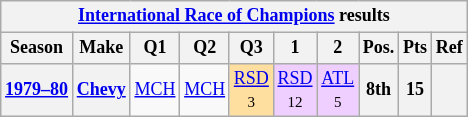<table class="wikitable" style="text-align:center; font-size:75%">
<tr>
<th colspan=10><a href='#'>International Race of Champions</a> results</th>
</tr>
<tr>
<th>Season</th>
<th>Make</th>
<th>Q1</th>
<th>Q2</th>
<th>Q3</th>
<th>1</th>
<th>2</th>
<th>Pos.</th>
<th>Pts</th>
<th>Ref</th>
</tr>
<tr>
<th><a href='#'>1979–80</a></th>
<th><a href='#'>Chevy</a></th>
<td><a href='#'>MCH</a></td>
<td><a href='#'>MCH</a></td>
<td style="background:#FFDF9F;"><a href='#'>RSD</a><br><small>3</small></td>
<td style="background:#EFCFFF;"><a href='#'>RSD</a><br><small>12</small></td>
<td style="background:#EFCFFF;"><a href='#'>ATL</a><br><small>5</small></td>
<th>8th</th>
<th>15</th>
<th></th>
</tr>
</table>
